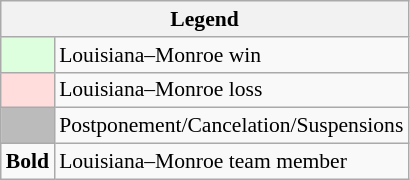<table class="wikitable" style="font-size:90%">
<tr>
<th colspan="2">Legend</th>
</tr>
<tr>
<td bgcolor="#ddffdd"> </td>
<td>Louisiana–Monroe win</td>
</tr>
<tr>
<td bgcolor="#ffdddd"> </td>
<td>Louisiana–Monroe loss</td>
</tr>
<tr>
<td bgcolor="#bbbbbb"> </td>
<td>Postponement/Cancelation/Suspensions</td>
</tr>
<tr>
<td><strong>Bold</strong></td>
<td>Louisiana–Monroe team member</td>
</tr>
</table>
